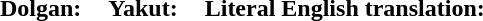<table cellpadding="8">
<tr>
<td><strong>Dolgan:</strong></td>
<td><strong>Yakut:</strong></td>
<td><strong>Literal English translation:</strong></td>
</tr>
</table>
